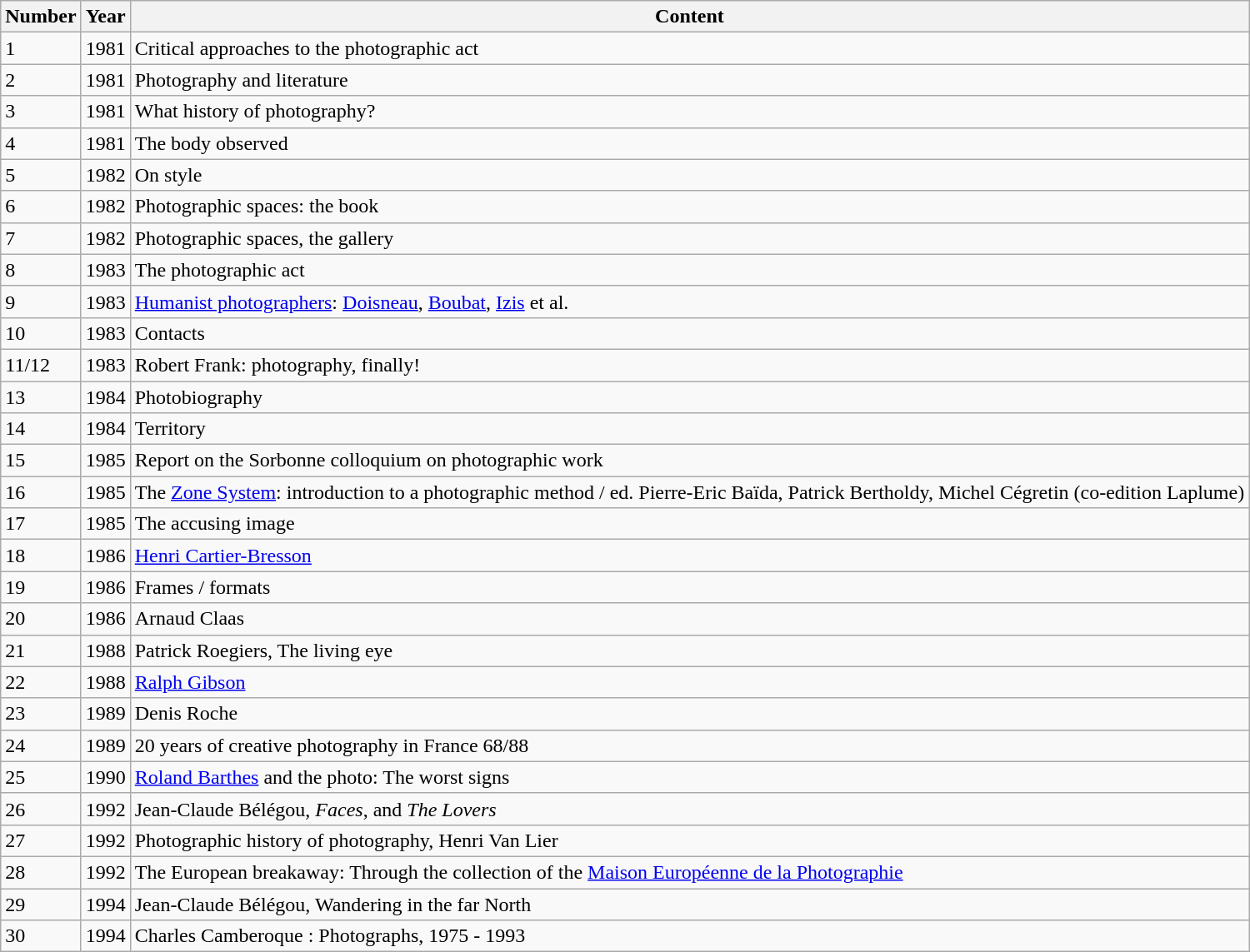<table class="wikitable">
<tr>
<th>Number</th>
<th>Year</th>
<th>Content</th>
</tr>
<tr>
<td>1</td>
<td>1981</td>
<td>Critical approaches to the photographic act</td>
</tr>
<tr>
<td>2</td>
<td>1981</td>
<td>Photography and literature</td>
</tr>
<tr>
<td>3</td>
<td>1981</td>
<td>What history of photography?</td>
</tr>
<tr>
<td>4</td>
<td>1981</td>
<td>The body observed</td>
</tr>
<tr>
<td>5</td>
<td>1982</td>
<td>On style</td>
</tr>
<tr>
<td>6</td>
<td>1982</td>
<td>Photographic spaces: the book</td>
</tr>
<tr>
<td>7</td>
<td>1982</td>
<td>Photographic spaces, the gallery</td>
</tr>
<tr>
<td>8</td>
<td>1983</td>
<td>The photographic act</td>
</tr>
<tr>
<td>9</td>
<td>1983</td>
<td><a href='#'>Humanist photographers</a>: <a href='#'>Doisneau</a>, <a href='#'>Boubat</a>, <a href='#'>Izis</a> et al.</td>
</tr>
<tr>
<td>10</td>
<td>1983</td>
<td>Contacts</td>
</tr>
<tr>
<td>11/12</td>
<td>1983</td>
<td>Robert Frank: photography, finally!</td>
</tr>
<tr>
<td>13</td>
<td>1984</td>
<td>Photobiography</td>
</tr>
<tr>
<td>14</td>
<td>1984</td>
<td>Territory</td>
</tr>
<tr>
<td>15</td>
<td>1985</td>
<td>Report on the Sorbonne colloquium on photographic work</td>
</tr>
<tr>
<td>16</td>
<td>1985</td>
<td>The <a href='#'>Zone System</a>: introduction to a photographic method / ed. Pierre-Eric Baïda, Patrick Bertholdy, Michel Cégretin (co-edition Laplume)</td>
</tr>
<tr>
<td>17</td>
<td>1985</td>
<td>The accusing image</td>
</tr>
<tr>
<td>18</td>
<td>1986</td>
<td><a href='#'>Henri Cartier-Bresson</a></td>
</tr>
<tr>
<td>19</td>
<td>1986</td>
<td>Frames / formats</td>
</tr>
<tr>
<td>20</td>
<td>1986</td>
<td>Arnaud Claas</td>
</tr>
<tr>
<td>21</td>
<td>1988</td>
<td>Patrick Roegiers, The living eye</td>
</tr>
<tr>
<td>22</td>
<td>1988</td>
<td><a href='#'>Ralph Gibson</a></td>
</tr>
<tr>
<td>23</td>
<td>1989</td>
<td>Denis Roche</td>
</tr>
<tr>
<td>24</td>
<td>1989</td>
<td>20 years of creative photography in France 68/88</td>
</tr>
<tr>
<td>25</td>
<td>1990</td>
<td><a href='#'>Roland Barthes</a> and the photo: The worst signs</td>
</tr>
<tr>
<td>26</td>
<td>1992</td>
<td>Jean-Claude Bélégou, <em>Faces</em>, and <em>The Lovers</em></td>
</tr>
<tr>
<td>27</td>
<td>1992</td>
<td>Photographic history of photography, Henri Van Lier</td>
</tr>
<tr>
<td>28</td>
<td>1992</td>
<td>The European breakaway: Through the collection of the <a href='#'>Maison Européenne de la Photographie</a></td>
</tr>
<tr>
<td>29</td>
<td>1994</td>
<td>Jean-Claude Bélégou, Wandering in the far North</td>
</tr>
<tr>
<td>30</td>
<td>1994</td>
<td>Charles Camberoque : Photographs, 1975 - 1993</td>
</tr>
</table>
